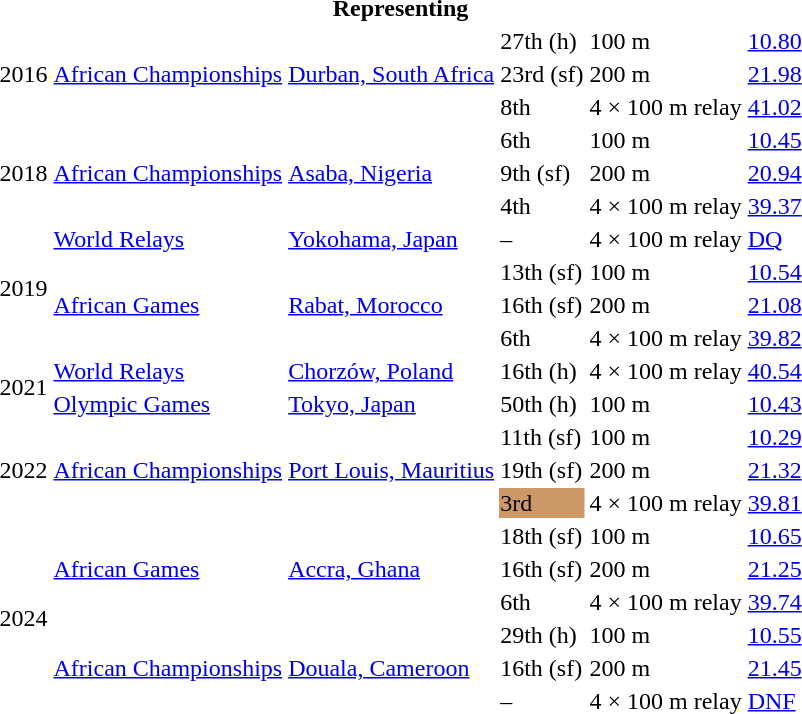<table>
<tr>
<th colspan="6">Representing </th>
</tr>
<tr>
<td rowspan=3>2016</td>
<td rowspan=3><a href='#'>African Championships</a></td>
<td rowspan=3><a href='#'>Durban, South Africa</a></td>
<td>27th (h)</td>
<td>100 m</td>
<td><a href='#'>10.80</a></td>
</tr>
<tr>
<td>23rd (sf)</td>
<td>200 m</td>
<td><a href='#'>21.98</a></td>
</tr>
<tr>
<td>8th</td>
<td>4 × 100 m relay</td>
<td><a href='#'>41.02</a></td>
</tr>
<tr>
<td rowspan=3>2018</td>
<td rowspan=3><a href='#'>African Championships</a></td>
<td rowspan=3><a href='#'>Asaba, Nigeria</a></td>
<td>6th</td>
<td>100 m</td>
<td><a href='#'>10.45</a></td>
</tr>
<tr>
<td>9th (sf)</td>
<td>200 m</td>
<td><a href='#'>20.94</a></td>
</tr>
<tr>
<td>4th</td>
<td>4 × 100 m relay</td>
<td><a href='#'>39.37</a></td>
</tr>
<tr>
<td rowspan=4>2019</td>
<td><a href='#'>World Relays</a></td>
<td><a href='#'>Yokohama, Japan</a></td>
<td>–</td>
<td>4 × 100 m relay</td>
<td><a href='#'>DQ</a></td>
</tr>
<tr>
<td rowspan=3><a href='#'>African Games</a></td>
<td rowspan=3><a href='#'>Rabat, Morocco</a></td>
<td>13th (sf)</td>
<td>100 m</td>
<td><a href='#'>10.54</a></td>
</tr>
<tr>
<td>16th (sf)</td>
<td>200 m</td>
<td><a href='#'>21.08</a></td>
</tr>
<tr>
<td>6th</td>
<td>4 × 100 m relay</td>
<td><a href='#'>39.82</a></td>
</tr>
<tr>
<td rowspan=2>2021</td>
<td><a href='#'>World Relays</a></td>
<td><a href='#'>Chorzów, Poland</a></td>
<td>16th (h)</td>
<td>4 × 100 m relay</td>
<td><a href='#'>40.54</a></td>
</tr>
<tr>
<td><a href='#'>Olympic Games</a></td>
<td><a href='#'>Tokyo, Japan</a></td>
<td>50th (h)</td>
<td>100 m</td>
<td><a href='#'>10.43</a></td>
</tr>
<tr>
<td rowspan=3>2022</td>
<td rowspan=3><a href='#'>African Championships</a></td>
<td rowspan=3><a href='#'>Port Louis, Mauritius</a></td>
<td>11th (sf)</td>
<td>100 m</td>
<td><a href='#'>10.29</a></td>
</tr>
<tr>
<td>19th (sf)</td>
<td>200 m</td>
<td><a href='#'>21.32</a></td>
</tr>
<tr>
<td bgcolor=cc9966>3rd</td>
<td>4 × 100 m relay</td>
<td><a href='#'>39.81</a></td>
</tr>
<tr>
<td rowspan=6>2024</td>
<td rowspan=3><a href='#'>African Games</a></td>
<td rowspan=3><a href='#'>Accra, Ghana</a></td>
<td>18th (sf)</td>
<td>100 m</td>
<td><a href='#'>10.65</a></td>
</tr>
<tr>
<td>16th (sf)</td>
<td>200 m</td>
<td><a href='#'>21.25</a></td>
</tr>
<tr>
<td>6th</td>
<td>4 × 100 m relay</td>
<td><a href='#'>39.74</a></td>
</tr>
<tr>
<td rowspan=3><a href='#'>African Championships</a></td>
<td rowspan=3><a href='#'>Douala, Cameroon</a></td>
<td>29th (h)</td>
<td>100 m</td>
<td><a href='#'>10.55</a></td>
</tr>
<tr>
<td>16th (sf)</td>
<td>200 m</td>
<td><a href='#'>21.45</a></td>
</tr>
<tr>
<td>–</td>
<td>4 × 100 m relay</td>
<td><a href='#'>DNF</a></td>
</tr>
</table>
